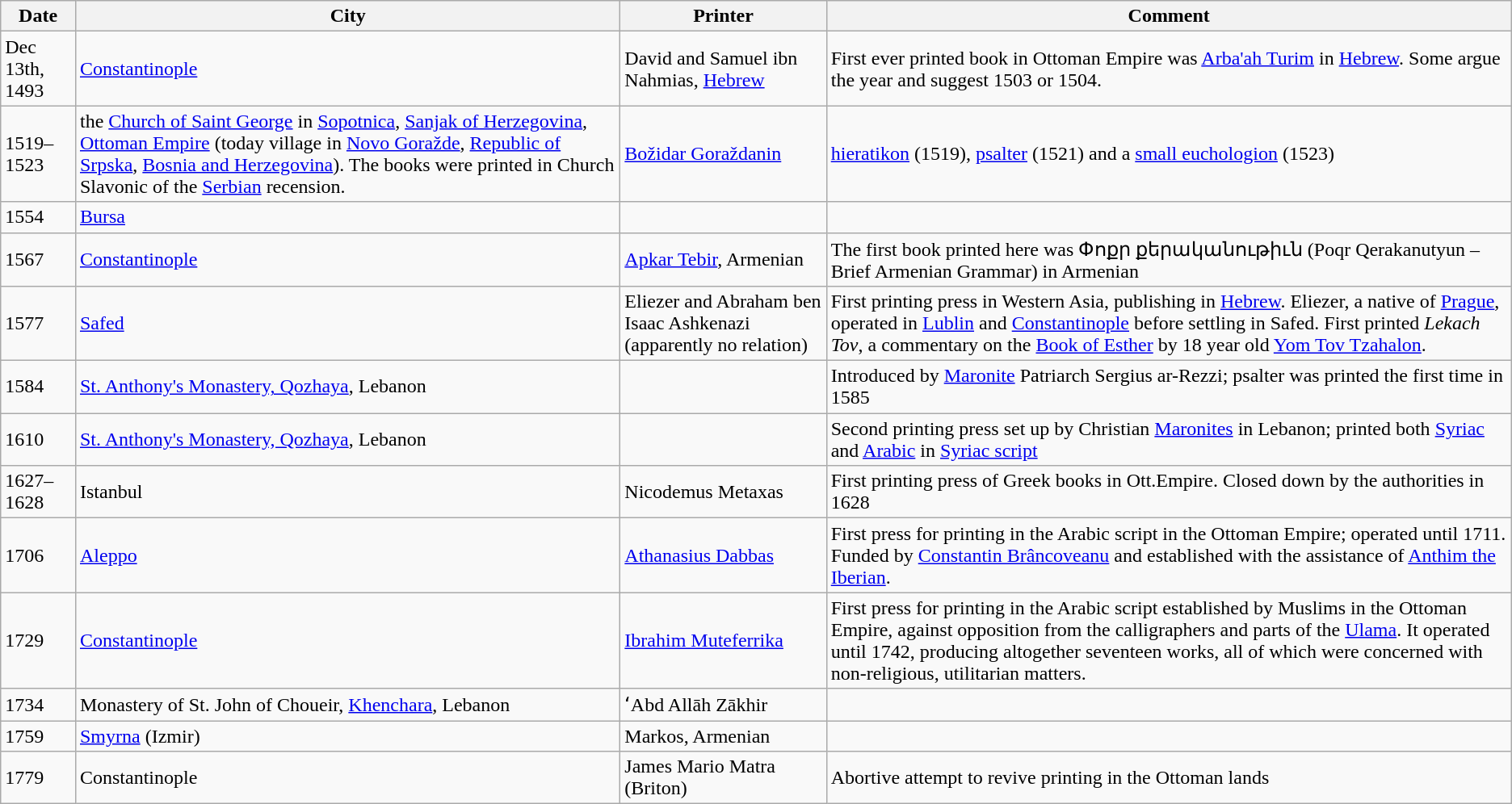<table class="wikitable">
<tr>
<th>Date</th>
<th>City</th>
<th>Printer</th>
<th>Comment</th>
</tr>
<tr>
<td>Dec 13th, 1493</td>
<td><a href='#'>Constantinople</a></td>
<td>David and Samuel ibn Nahmias, <a href='#'>Hebrew</a></td>
<td>First ever printed book in Ottoman Empire was <a href='#'>Arba'ah Turim</a> in <a href='#'>Hebrew</a>. Some argue the year and suggest 1503 or 1504.</td>
</tr>
<tr>
<td>1519–1523</td>
<td>the <a href='#'>Church of Saint George</a> in <a href='#'>Sopotnica</a>, <a href='#'>Sanjak of Herzegovina</a>, <a href='#'>Ottoman Empire</a> (today village in <a href='#'>Novo Goražde</a>, <a href='#'>Republic of Srpska</a>, <a href='#'>Bosnia and Herzegovina</a>). The books were printed in Church Slavonic of the <a href='#'>Serbian</a> recension.</td>
<td><a href='#'>Božidar Goraždanin</a></td>
<td><a href='#'>hieratikon</a> (1519), <a href='#'>psalter</a> (1521) and a <a href='#'>small euchologion</a> (1523)</td>
</tr>
<tr>
<td>1554</td>
<td><a href='#'>Bursa</a></td>
<td></td>
<td></td>
</tr>
<tr>
<td>1567</td>
<td><a href='#'>Constantinople</a></td>
<td><a href='#'>Apkar Tebir</a>, Armenian</td>
<td>The first book printed here was Փոքր քերականութիւն (Poqr Qerakanutyun – Brief Armenian Grammar) in Armenian</td>
</tr>
<tr>
<td>1577</td>
<td><a href='#'>Safed</a></td>
<td>Eliezer and Abraham ben Isaac Ashkenazi (apparently no relation)</td>
<td>First printing press in Western Asia, publishing in <a href='#'>Hebrew</a>. Eliezer, a native of <a href='#'>Prague</a>, operated in <a href='#'>Lublin</a> and <a href='#'>Constantinople</a> before settling in Safed. First printed <em>Lekach Tov</em>, a commentary on the <a href='#'>Book of Esther</a> by 18 year old <a href='#'>Yom Tov Tzahalon</a>.</td>
</tr>
<tr>
<td>1584</td>
<td><a href='#'>St. Anthony's Monastery, Qozhaya</a>, Lebanon</td>
<td></td>
<td>Introduced by <a href='#'>Maronite</a> Patriarch Sergius ar-Rezzi; psalter was printed the first time in 1585</td>
</tr>
<tr>
<td>1610</td>
<td><a href='#'>St. Anthony's Monastery, Qozhaya</a>, Lebanon</td>
<td></td>
<td>Second printing press set up by Christian <a href='#'>Maronites</a> in Lebanon; printed both <a href='#'>Syriac</a> and <a href='#'>Arabic</a> in <a href='#'>Syriac script</a></td>
</tr>
<tr>
<td>1627–1628</td>
<td>Istanbul</td>
<td>Nicodemus Metaxas</td>
<td>First printing press of Greek books in Ott.Empire. Closed down by the authorities in 1628</td>
</tr>
<tr>
<td>1706</td>
<td><a href='#'>Aleppo</a></td>
<td><a href='#'>Athanasius Dabbas</a></td>
<td>First press for printing in the Arabic script in the Ottoman Empire; operated until 1711. Funded by <a href='#'>Constantin Brâncoveanu</a> and established with the assistance of <a href='#'>Anthim the Iberian</a>.</td>
</tr>
<tr>
<td>1729</td>
<td><a href='#'>Constantinople</a></td>
<td><a href='#'>Ibrahim Muteferrika</a></td>
<td>First press for printing in the Arabic script established by Muslims in the Ottoman Empire, against opposition from the calligraphers and parts of the <a href='#'>Ulama</a>. It operated until 1742, producing altogether seventeen works, all of which were concerned with non-religious, utilitarian matters.</td>
</tr>
<tr>
<td>1734</td>
<td>Monastery of St. John of Choueir, <a href='#'>Khenchara</a>, Lebanon</td>
<td>ʻAbd Allāh Zākhir</td>
<td></td>
</tr>
<tr>
<td>1759</td>
<td><a href='#'>Smyrna</a> (Izmir)</td>
<td>Markos, Armenian</td>
<td></td>
</tr>
<tr>
<td>1779</td>
<td>Constantinople</td>
<td>James Mario Matra (Briton)</td>
<td>Abortive attempt to revive printing in the Ottoman lands</td>
</tr>
</table>
